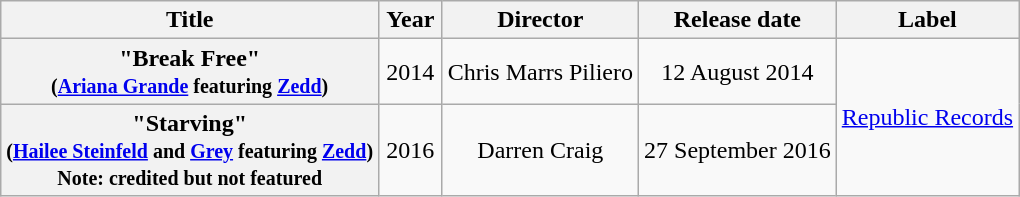<table class="wikitable plainrowheaders">
<tr>
<th>Title</th>
<th style="text-align:center; width:35px;">Year</th>
<th>Director</th>
<th style="text-align:center;">Release date</th>
<th style="text-align:center;">Label</th>
</tr>
<tr>
<th scope="row">"Break Free" <br><small>(<a href='#'>Ariana Grande</a> featuring <a href='#'>Zedd</a>)</small></th>
<td style="text-align:center;">2014</td>
<td style="text-align:center;">Chris Marrs Piliero</td>
<td style="text-align:center;">12 August 2014</td>
<td rowspan="2" style="text-align:center;"><a href='#'>Republic Records</a></td>
</tr>
<tr>
<th scope="row">"Starving" <br><small>(<a href='#'>Hailee Steinfeld</a> and <a href='#'>Grey</a> featuring <a href='#'>Zedd</a>)</small> <br><small>Note: credited but not featured</small></th>
<td style="text-align:center;">2016</td>
<td style="text-align:center;">Darren Craig</td>
<td style="text-align:center;">27 September 2016</td>
</tr>
</table>
